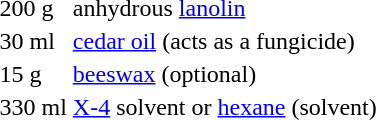<table>
<tr>
<td>200 g</td>
<td>anhydrous <a href='#'>lanolin</a></td>
</tr>
<tr>
<td>30 ml</td>
<td><a href='#'>cedar oil</a> (acts as a fungicide)</td>
</tr>
<tr>
<td>15 g</td>
<td><a href='#'>beeswax</a> (optional)</td>
</tr>
<tr>
<td>330 ml</td>
<td><a href='#'>X-4</a> solvent or <a href='#'>hexane</a> (solvent)</td>
</tr>
</table>
